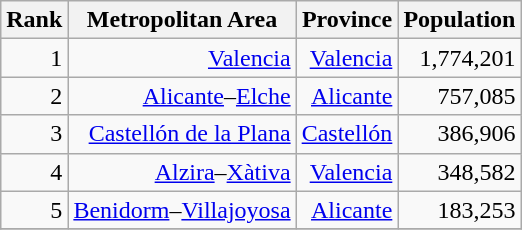<table class="wikitable">
<tr style="text-align:right;">
<th>Rank</th>
<th>Metropolitan Area</th>
<th>Province</th>
<th>Population</th>
</tr>
<tr style="text-align:right;">
<td>1</td>
<td><a href='#'>Valencia</a></td>
<td><a href='#'>Valencia</a></td>
<td>1,774,201</td>
</tr>
<tr style="text-align:right;">
<td>2</td>
<td><a href='#'>Alicante</a>–<a href='#'>Elche</a></td>
<td><a href='#'>Alicante</a></td>
<td>757,085</td>
</tr>
<tr style="text-align:right;">
<td>3</td>
<td><a href='#'>Castellón de la Plana</a></td>
<td><a href='#'>Castellón</a></td>
<td>386,906</td>
</tr>
<tr style="text-align:right;">
<td>4</td>
<td><a href='#'>Alzira</a>–<a href='#'>Xàtiva</a></td>
<td><a href='#'>Valencia</a></td>
<td>348,582</td>
</tr>
<tr style="text-align:right;">
<td>5</td>
<td><a href='#'>Benidorm</a>–<a href='#'>Villajoyosa</a></td>
<td><a href='#'>Alicante</a></td>
<td>183,253</td>
</tr>
<tr style="text-align:right;">
</tr>
</table>
